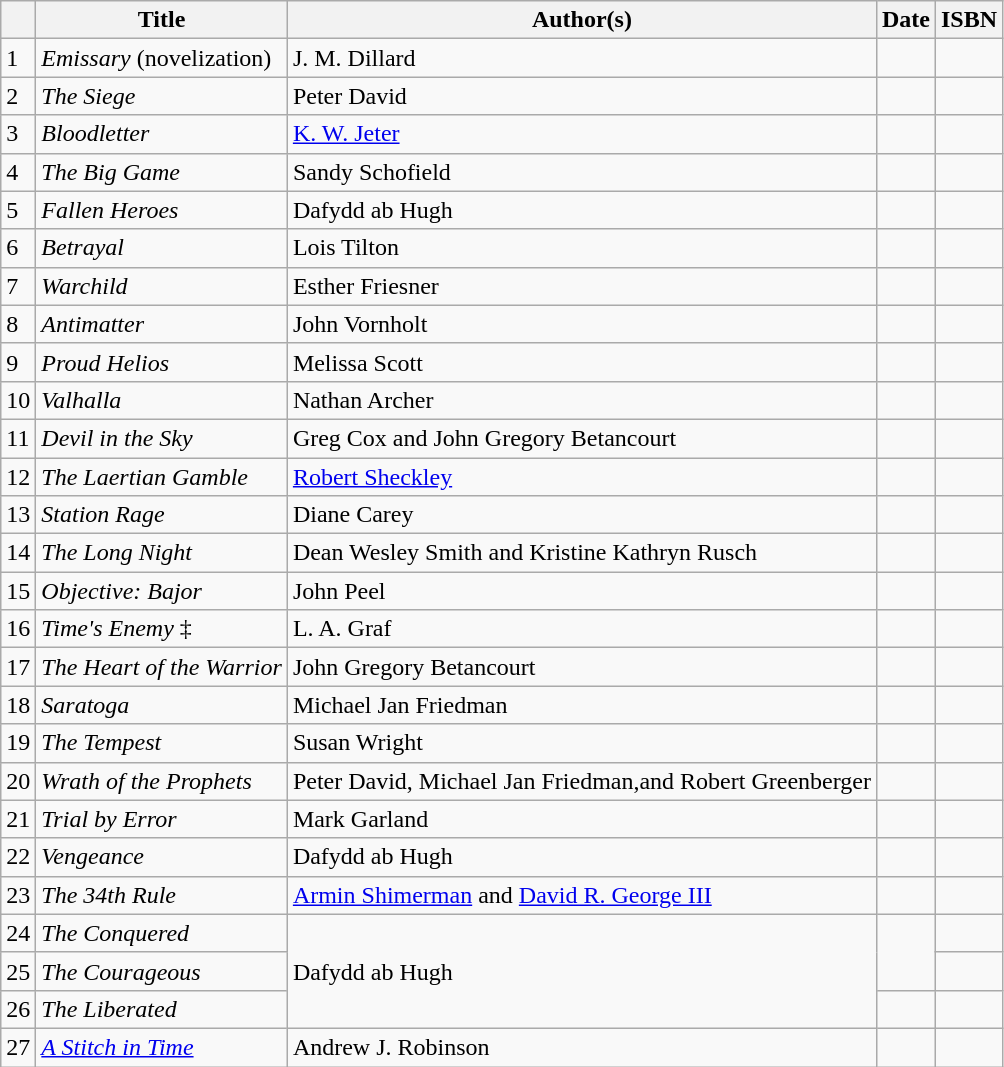<table class="wikitable">
<tr>
<th></th>
<th>Title</th>
<th>Author(s)</th>
<th>Date</th>
<th>ISBN</th>
</tr>
<tr>
<td>1</td>
<td><em>Emissary</em> (novelization)</td>
<td>J. M. Dillard</td>
<td></td>
<td></td>
</tr>
<tr>
<td>2</td>
<td><em>The Siege</em></td>
<td>Peter David</td>
<td></td>
<td></td>
</tr>
<tr>
<td>3</td>
<td><em>Bloodletter</em></td>
<td><a href='#'>K. W. Jeter</a></td>
<td></td>
<td></td>
</tr>
<tr>
<td>4</td>
<td><em>The Big Game</em></td>
<td>Sandy Schofield</td>
<td></td>
<td></td>
</tr>
<tr>
<td>5</td>
<td><em>Fallen Heroes</em></td>
<td>Dafydd ab Hugh</td>
<td></td>
<td></td>
</tr>
<tr>
<td>6</td>
<td><em>Betrayal</em></td>
<td>Lois Tilton</td>
<td></td>
<td></td>
</tr>
<tr>
<td>7</td>
<td><em>Warchild</em></td>
<td>Esther Friesner</td>
<td></td>
<td></td>
</tr>
<tr>
<td>8</td>
<td><em>Antimatter</em></td>
<td>John Vornholt</td>
<td></td>
<td></td>
</tr>
<tr>
<td>9</td>
<td><em>Proud Helios</em></td>
<td>Melissa Scott</td>
<td></td>
<td></td>
</tr>
<tr>
<td>10</td>
<td><em>Valhalla</em></td>
<td>Nathan Archer</td>
<td></td>
<td></td>
</tr>
<tr>
<td>11</td>
<td><em>Devil in the Sky</em></td>
<td>Greg Cox and John Gregory Betancourt</td>
<td></td>
<td></td>
</tr>
<tr>
<td>12</td>
<td><em>The Laertian Gamble</em></td>
<td><a href='#'>Robert Sheckley</a></td>
<td></td>
<td></td>
</tr>
<tr>
<td>13</td>
<td><em>Station Rage</em></td>
<td>Diane Carey</td>
<td></td>
<td></td>
</tr>
<tr>
<td>14</td>
<td><em>The Long Night</em></td>
<td>Dean Wesley Smith and Kristine Kathryn Rusch</td>
<td></td>
<td></td>
</tr>
<tr>
<td>15</td>
<td><em>Objective: Bajor</em></td>
<td>John Peel</td>
<td></td>
<td></td>
</tr>
<tr>
<td>16</td>
<td><em>Time's Enemy</em> ‡</td>
<td>L. A. Graf</td>
<td></td>
<td></td>
</tr>
<tr>
<td>17</td>
<td><em>The Heart of the Warrior</em></td>
<td>John Gregory Betancourt</td>
<td></td>
<td></td>
</tr>
<tr>
<td>18</td>
<td><em>Saratoga</em></td>
<td>Michael Jan Friedman</td>
<td></td>
<td></td>
</tr>
<tr>
<td>19</td>
<td><em>The Tempest</em></td>
<td>Susan Wright</td>
<td></td>
<td></td>
</tr>
<tr>
<td>20</td>
<td><em>Wrath of the Prophets</em></td>
<td>Peter David, Michael Jan Friedman,and Robert Greenberger</td>
<td></td>
<td></td>
</tr>
<tr>
<td>21</td>
<td><em>Trial by Error</em></td>
<td>Mark Garland</td>
<td></td>
<td></td>
</tr>
<tr>
<td>22</td>
<td><em>Vengeance</em></td>
<td>Dafydd ab Hugh</td>
<td></td>
<td></td>
</tr>
<tr>
<td>23</td>
<td><em>The 34th Rule</em></td>
<td><a href='#'>Armin Shimerman</a> and <a href='#'>David R. George III</a></td>
<td></td>
<td></td>
</tr>
<tr>
<td>24</td>
<td><em>The Conquered</em></td>
<td rowspan="3">Dafydd ab Hugh</td>
<td rowspan="2"></td>
<td></td>
</tr>
<tr>
<td>25</td>
<td><em>The Courageous</em></td>
<td></td>
</tr>
<tr>
<td>26</td>
<td><em>The Liberated</em></td>
<td></td>
<td></td>
</tr>
<tr>
<td>27</td>
<td><em><a href='#'>A Stitch in Time</a></em></td>
<td>Andrew J. Robinson</td>
<td></td>
<td></td>
</tr>
</table>
